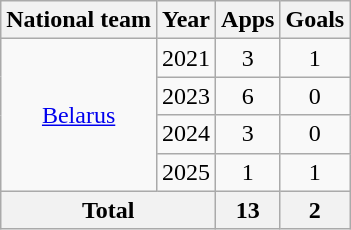<table class=wikitable style=text-align:center>
<tr>
<th>National team</th>
<th>Year</th>
<th>Apps</th>
<th>Goals</th>
</tr>
<tr>
<td rowspan="4"><a href='#'>Belarus</a></td>
<td>2021</td>
<td>3</td>
<td>1</td>
</tr>
<tr>
<td>2023</td>
<td>6</td>
<td>0</td>
</tr>
<tr>
<td>2024</td>
<td>3</td>
<td>0</td>
</tr>
<tr>
<td>2025</td>
<td>1</td>
<td>1</td>
</tr>
<tr>
<th colspan="2">Total</th>
<th>13</th>
<th>2</th>
</tr>
</table>
